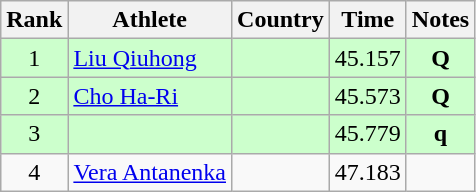<table class="wikitable sortable" style="text-align:center">
<tr>
<th>Rank</th>
<th>Athlete</th>
<th>Country</th>
<th>Time</th>
<th>Notes</th>
</tr>
<tr bgcolor="#ccffcc">
<td>1</td>
<td align=left><a href='#'>Liu Qiuhong</a></td>
<td align=left></td>
<td>45.157</td>
<td><strong>Q</strong></td>
</tr>
<tr bgcolor="#ccffcc">
<td>2</td>
<td align=left><a href='#'>Cho Ha-Ri</a></td>
<td align=left></td>
<td>45.573</td>
<td><strong>Q</strong></td>
</tr>
<tr bgcolor="#ccffcc">
<td>3</td>
<td align=left></td>
<td align=left></td>
<td>45.779</td>
<td><strong>q</strong></td>
</tr>
<tr>
<td>4</td>
<td align=left><a href='#'>Vera Antanenka</a></td>
<td align=left></td>
<td>47.183</td>
<td></td>
</tr>
</table>
